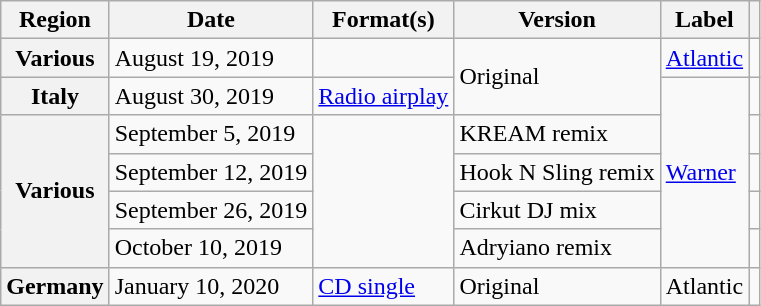<table class="wikitable plainrowheaders">
<tr>
<th scope="col">Region</th>
<th scope="col">Date</th>
<th scope="col">Format(s)</th>
<th scope="col">Version</th>
<th scope="col">Label</th>
<th scope="col"></th>
</tr>
<tr>
<th scope="row">Various</th>
<td>August 19, 2019</td>
<td></td>
<td rowspan="2">Original</td>
<td><a href='#'>Atlantic</a></td>
<td style="text-align:center"></td>
</tr>
<tr>
<th scope="row">Italy</th>
<td>August 30, 2019</td>
<td><a href='#'>Radio airplay</a></td>
<td rowspan="5"><a href='#'>Warner</a></td>
<td style="text-align:center"></td>
</tr>
<tr>
<th scope="row" rowspan="4">Various</th>
<td>September 5, 2019</td>
<td rowspan="4"></td>
<td>KREAM remix</td>
<td style="text-align:center"></td>
</tr>
<tr>
<td>September 12, 2019</td>
<td>Hook N Sling remix</td>
<td style="text-align:center"></td>
</tr>
<tr>
<td>September 26, 2019</td>
<td>Cirkut DJ mix</td>
<td style="text-align:center"></td>
</tr>
<tr>
<td>October 10, 2019</td>
<td>Adryiano remix</td>
<td style="text-align:center"></td>
</tr>
<tr>
<th scope="row">Germany</th>
<td>January 10, 2020</td>
<td><a href='#'>CD single</a></td>
<td>Original</td>
<td>Atlantic</td>
<td style="text-align:center"></td>
</tr>
</table>
